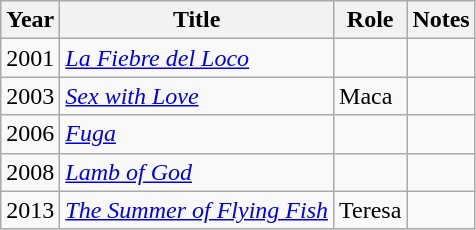<table class="wikitable sortable">
<tr>
<th>Year</th>
<th>Title</th>
<th>Role</th>
<th class="unsortable">Notes</th>
</tr>
<tr>
<td>2001</td>
<td><em><a href='#'>La Fiebre del Loco</a></em></td>
<td></td>
<td></td>
</tr>
<tr>
<td>2003</td>
<td><em><a href='#'>Sex with Love</a></em></td>
<td>Maca</td>
<td></td>
</tr>
<tr>
<td>2006</td>
<td><em><a href='#'>Fuga</a></em></td>
<td></td>
<td></td>
</tr>
<tr>
<td>2008</td>
<td><em><a href='#'>Lamb of God</a></em></td>
<td></td>
<td></td>
</tr>
<tr>
<td>2013</td>
<td><em><a href='#'>The Summer of Flying Fish</a></em></td>
<td>Teresa</td>
<td></td>
</tr>
</table>
